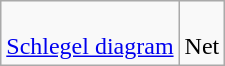<table class=wikitable>
<tr align=center>
<td><br><a href='#'>Schlegel diagram</a></td>
<td><br>Net</td>
</tr>
</table>
